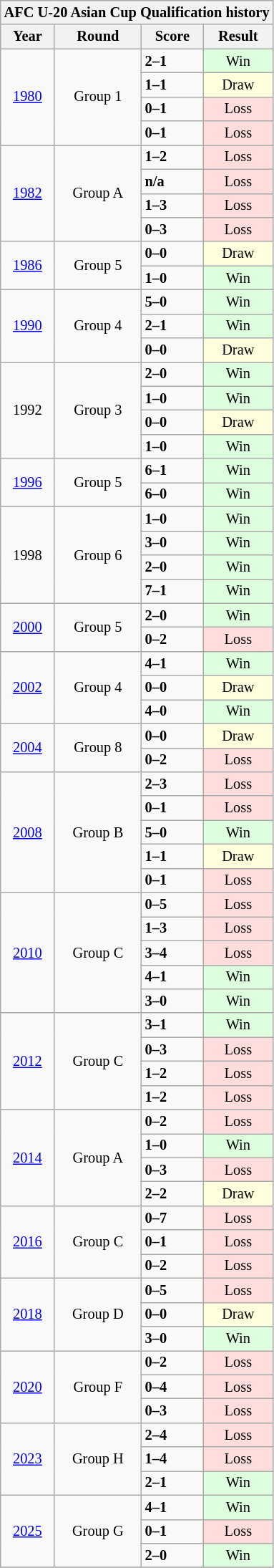<table class="wikitable collapsible collapsed" style="text-align: center;font-size:85%;">
<tr>
<th colspan=4>AFC U-20 Asian Cup Qualification history</th>
</tr>
<tr>
<th>Year</th>
<th>Round</th>
<th>Score</th>
<th>Result</th>
</tr>
<tr>
<td rowspan=4><a href='#'>1980</a></td>
<td rowspan=4>Group 1</td>
<td align="left"> <strong>2–1</strong> </td>
<td style="background:#dfd;">Win</td>
</tr>
<tr>
<td align="left"> <strong>1–1</strong> </td>
<td style="background:#ffd;">Draw</td>
</tr>
<tr>
<td align="left"> <strong>0–1</strong> </td>
<td style="background:#fdd;">Loss</td>
</tr>
<tr>
<td align="left"> <strong>0–1</strong> </td>
<td style="background:#fdd;">Loss</td>
</tr>
<tr>
<td rowspan=4><a href='#'>1982</a></td>
<td rowspan=4>Group A</td>
<td align="left"> <strong>1–2</strong> </td>
<td style="background:#fdd;">Loss</td>
</tr>
<tr>
<td align="left"> <strong>n/a</strong> </td>
<td style="background:#fdd;">Loss</td>
</tr>
<tr>
<td align="left"> <strong>1–3</strong> </td>
<td style="background:#fdd;">Loss</td>
</tr>
<tr>
<td align="left"> <strong>0–3</strong> </td>
<td style="background:#fdd;">Loss</td>
</tr>
<tr>
<td rowspan=2><a href='#'>1986</a></td>
<td rowspan=2>Group 5</td>
<td align="left"> <strong>0–0</strong> </td>
<td style="background:#ffd;">Draw</td>
</tr>
<tr>
<td align="left"> <strong>1–0</strong> </td>
<td style="background:#dfd;">Win</td>
</tr>
<tr>
<td rowspan=3><a href='#'>1990</a></td>
<td rowspan=3>Group 4</td>
<td align="left"> <strong>5–0</strong> </td>
<td style="background:#dfd;">Win</td>
</tr>
<tr>
<td align="left"> <strong>2–1</strong> </td>
<td style="background:#dfd;">Win</td>
</tr>
<tr>
<td align="left"> <strong>0–0</strong> </td>
<td style="background:#ffd;">Draw</td>
</tr>
<tr>
<td rowspan=4>1992</td>
<td rowspan=4>Group 3</td>
<td align="left"> <strong>2–0</strong> </td>
<td style="background:#dfd;">Win</td>
</tr>
<tr>
<td align="left"> <strong>1–0</strong> </td>
<td style="background:#dfd;">Win</td>
</tr>
<tr>
<td align="left"> <strong>0–0</strong> </td>
<td style="background:#ffd;">Draw</td>
</tr>
<tr>
<td align="left"> <strong>1–0</strong> </td>
<td style="background:#dfd;">Win</td>
</tr>
<tr>
<td rowspan=2><a href='#'>1996</a></td>
<td rowspan=2>Group 5</td>
<td align="left"> <strong>6–1</strong> </td>
<td style="background:#dfd;">Win</td>
</tr>
<tr>
<td align="left"> <strong>6–0</strong> </td>
<td style="background:#dfd;">Win</td>
</tr>
<tr>
<td rowspan=4>1998</td>
<td rowspan=4>Group 6</td>
<td align="left"> <strong>1–0</strong> </td>
<td style="background:#dfd;">Win</td>
</tr>
<tr>
<td align="left"> <strong>3–0</strong> </td>
<td style="background:#dfd;">Win</td>
</tr>
<tr>
<td align="left"> <strong>2–0</strong> </td>
<td style="background:#dfd;">Win</td>
</tr>
<tr>
<td align="left"> <strong>7–1</strong> </td>
<td style="background:#dfd;">Win</td>
</tr>
<tr>
<td rowspan=2><a href='#'>2000</a></td>
<td rowspan=2>Group 5</td>
<td align="left"> <strong>2–0</strong> </td>
<td style="background:#dfd;">Win</td>
</tr>
<tr>
<td align="left"> <strong>0–2</strong> </td>
<td style="background:#fdd;">Loss</td>
</tr>
<tr>
<td rowspan=3><a href='#'>2002</a></td>
<td rowspan=3>Group 4</td>
<td align="left"> <strong>4–1</strong> </td>
<td style="background:#dfd;">Win</td>
</tr>
<tr>
<td align="left"> <strong>0–0</strong> </td>
<td style="background:#ffd;">Draw</td>
</tr>
<tr>
<td align="left"> <strong>4–0</strong> </td>
<td style="background:#dfd;">Win</td>
</tr>
<tr>
<td rowspan=2><a href='#'>2004</a></td>
<td rowspan=2>Group 8</td>
<td align="left"> <strong>0–0</strong> </td>
<td style="background:#ffd;">Draw</td>
</tr>
<tr>
<td align="left"> <strong>0–2</strong> </td>
<td style="background:#fdd;">Loss</td>
</tr>
<tr>
<td rowspan=5><a href='#'>2008</a></td>
<td rowspan=5>Group B</td>
<td align="left"> <strong>2–3</strong> </td>
<td style="background:#fdd;">Loss</td>
</tr>
<tr>
<td align="left"> <strong>0–1</strong> </td>
<td style="background:#fdd;">Loss</td>
</tr>
<tr>
<td align="left"> <strong>5–0</strong> </td>
<td style="background:#dfd;">Win</td>
</tr>
<tr>
<td align="left"> <strong>1–1</strong> </td>
<td style="background:#ffd;">Draw</td>
</tr>
<tr>
<td align="left"> <strong>0–1</strong> </td>
<td style="background:#fdd;">Loss</td>
</tr>
<tr>
<td rowspan=5><a href='#'>2010</a></td>
<td rowspan=5>Group C</td>
<td align="left"> <strong>0–5</strong> </td>
<td style="background:#fdd;">Loss</td>
</tr>
<tr>
<td align="left"> <strong>1–3</strong> </td>
<td style="background:#fdd;">Loss</td>
</tr>
<tr>
<td align="left"> <strong>3–4</strong> </td>
<td style="background:#fdd;">Loss</td>
</tr>
<tr>
<td align="left"> <strong>4–1</strong> </td>
<td style="background:#dfd;">Win</td>
</tr>
<tr>
<td align="left"> <strong>3–0</strong> </td>
<td style="background:#dfd;">Win</td>
</tr>
<tr>
<td rowspan=4><a href='#'>2012</a></td>
<td rowspan=4>Group C</td>
<td align="left"> <strong>3–1</strong> </td>
<td style="background:#dfd;">Win</td>
</tr>
<tr>
<td align="left"> <strong>0–3</strong> </td>
<td style="background:#fdd;">Loss</td>
</tr>
<tr>
<td align="left"> <strong>1–2</strong> </td>
<td style="background:#fdd;">Loss</td>
</tr>
<tr>
<td align="left"> <strong>1–2</strong> </td>
<td style="background:#fdd;">Loss</td>
</tr>
<tr>
<td rowspan=4><a href='#'>2014</a></td>
<td rowspan=4>Group A</td>
<td align="left"> <strong>0–2</strong> </td>
<td style="background:#fdd;">Loss</td>
</tr>
<tr>
<td align="left"> <strong>1–0</strong> </td>
<td style="background:#dfd;">Win</td>
</tr>
<tr>
<td align="left"> <strong>0–3</strong> </td>
<td style="background:#fdd;">Loss</td>
</tr>
<tr>
<td align="left"> <strong>2–2</strong> </td>
<td style="background:#ffd;">Draw</td>
</tr>
<tr>
<td rowspan=3><a href='#'>2016</a></td>
<td rowspan=3>Group C</td>
<td align="left"> <strong>0–7</strong> </td>
<td style="background:#fdd;">Loss</td>
</tr>
<tr>
<td align="left"> <strong>0–1</strong> </td>
<td style="background:#fdd;">Loss</td>
</tr>
<tr>
<td align="left"> <strong>0–2</strong> </td>
<td style="background:#fdd;">Loss</td>
</tr>
<tr>
<td rowspan=3><a href='#'>2018</a></td>
<td rowspan=3>Group D</td>
<td align="left"> <strong>0–5</strong> </td>
<td style="background:#fdd;">Loss</td>
</tr>
<tr>
<td align="left"> <strong>0–0</strong> </td>
<td style="background:#ffd;">Draw</td>
</tr>
<tr>
<td align="left"> <strong>3–0</strong> </td>
<td style="background:#dfd;">Win</td>
</tr>
<tr>
<td rowspan=3><a href='#'>2020</a></td>
<td rowspan=3>Group F</td>
<td align="left"> <strong>0–2</strong> </td>
<td style="background:#fdd;">Loss</td>
</tr>
<tr>
<td align="left"> <strong>0–4</strong> </td>
<td style="background:#fdd;">Loss</td>
</tr>
<tr>
<td align="left"> <strong>0–3</strong> </td>
<td style="background:#fdd;">Loss</td>
</tr>
<tr>
<td rowspan=3><a href='#'>2023</a></td>
<td rowspan=3>Group H</td>
<td align="left"> <strong>2–4</strong> </td>
<td style="background:#fdd;">Loss</td>
</tr>
<tr>
<td align="left"> <strong>1–4</strong> </td>
<td style="background:#fdd;">Loss</td>
</tr>
<tr>
<td align="left"> <strong>2–1</strong> </td>
<td style="background:#dfd;">Win</td>
</tr>
<tr>
<td rowspan=3><a href='#'>2025</a></td>
<td rowspan=3>Group G</td>
<td align="left"> <strong>4–1</strong> </td>
<td style="background:#dfd;">Win</td>
</tr>
<tr>
<td align="left"> <strong> 0–1 </strong> </td>
<td style="background:#fdd;">Loss</td>
</tr>
<tr>
<td align="left"> <strong> 2–0 </strong> </td>
<td style="background:#dfd;">Win</td>
</tr>
<tr>
</tr>
</table>
